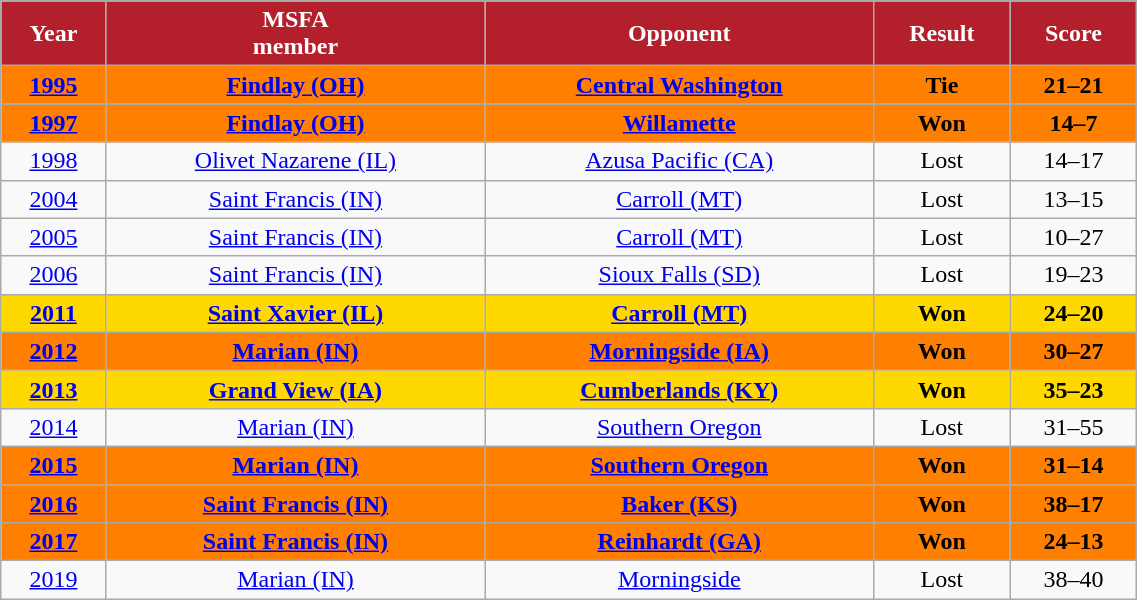<table class="wikitable" style="width:60%;">
<tr>
<th style="background:#b31f2b; color:white;">Year</th>
<th style="background:#b31f2b; color:white;">MSFA<br>member</th>
<th style="background:#b31f2b; color:white;">Opponent</th>
<th style="background:#b31f2b; color:white;">Result</th>
<th style="background:#b31f2b; color:white;">Score</th>
</tr>
<tr style="background:#ff7f00; text-align:center;">
<td><a href='#'><strong>1995</strong></a></td>
<td><a href='#'><strong>Findlay (OH)</strong></a></td>
<td><a href='#'><strong>Central Washington</strong></a></td>
<td><strong>Tie</strong></td>
<td><strong>21–21</strong></td>
</tr>
<tr style="background:#ff7f00; text-align:center;">
<td><a href='#'><strong>1997</strong></a></td>
<td><a href='#'><strong>Findlay (OH)</strong></a></td>
<td><a href='#'><strong>Willamette</strong></a></td>
<td><strong>Won</strong></td>
<td><strong>14–7</strong></td>
</tr>
<tr style="text-align:center;">
<td><a href='#'>1998</a></td>
<td><a href='#'>Olivet Nazarene (IL)</a></td>
<td><a href='#'>Azusa Pacific (CA)</a></td>
<td>Lost</td>
<td>14–17</td>
</tr>
<tr style="text-align:center;">
<td><a href='#'>2004</a></td>
<td><a href='#'>Saint Francis (IN)</a></td>
<td><a href='#'>Carroll (MT)</a></td>
<td>Lost</td>
<td>13–15 </td>
</tr>
<tr style="text-align:center;">
<td><a href='#'>2005</a></td>
<td><a href='#'>Saint Francis (IN)</a></td>
<td><a href='#'>Carroll (MT)</a></td>
<td>Lost</td>
<td>10–27</td>
</tr>
<tr style="text-align:center;">
<td><a href='#'>2006</a></td>
<td><a href='#'>Saint Francis (IN)</a></td>
<td><a href='#'>Sioux Falls (SD)</a></td>
<td>Lost</td>
<td>19–23</td>
</tr>
<tr style="background:#ffd800; text-align:center;">
<td><a href='#'><strong>2011</strong></a></td>
<td><a href='#'><strong>Saint Xavier (IL)</strong></a></td>
<td><a href='#'><strong>Carroll (MT)</strong></a></td>
<td><strong>Won</strong></td>
<td><strong>24–20</strong></td>
</tr>
<tr style="background:#ff7f00; text-align:center;">
<td><a href='#'><strong>2012</strong></a></td>
<td><a href='#'><strong>Marian (IN)</strong></a></td>
<td><a href='#'><strong>Morningside (IA)</strong></a></td>
<td><strong>Won</strong></td>
<td><strong>30–27 </strong></td>
</tr>
<tr style="background:#ffd800; text-align:center;">
<td><a href='#'><strong>2013</strong></a></td>
<td><a href='#'><strong>Grand View (IA)</strong></a></td>
<td><a href='#'><strong>Cumberlands (KY)</strong></a></td>
<td><strong>Won</strong></td>
<td><strong>35–23</strong></td>
</tr>
<tr style="text-align:center;">
<td><a href='#'>2014</a></td>
<td><a href='#'>Marian (IN)</a></td>
<td><a href='#'>Southern Oregon</a></td>
<td>Lost</td>
<td>31–55</td>
</tr>
<tr style="background:#ff7f00; text-align:center;">
<td><a href='#'><strong>2015</strong></a></td>
<td><a href='#'><strong>Marian (IN)</strong></a></td>
<td><a href='#'><strong>Southern Oregon</strong></a></td>
<td><strong>Won</strong></td>
<td><strong>31–14</strong></td>
</tr>
<tr style="background:#ff7f00; text-align:center;">
<td><a href='#'><strong>2016</strong></a></td>
<td><a href='#'><strong>Saint Francis (IN)</strong></a></td>
<td><strong><a href='#'>Baker (KS)</a></strong></td>
<td><strong>Won</strong></td>
<td><strong>38–17</strong></td>
</tr>
<tr style="background:#ff7f00; text-align:center;">
<td><a href='#'><strong>2017</strong></a></td>
<td><a href='#'><strong>Saint Francis (IN)</strong></a></td>
<td><a href='#'><strong>Reinhardt (GA)</strong></a></td>
<td><strong>Won</strong></td>
<td><strong>24–13</strong></td>
</tr>
<tr style="text-align:center;">
<td><a href='#'>2019</a></td>
<td><a href='#'>Marian (IN)</a></td>
<td><a href='#'>Morningside</a></td>
<td>Lost</td>
<td>38–40</td>
</tr>
</table>
